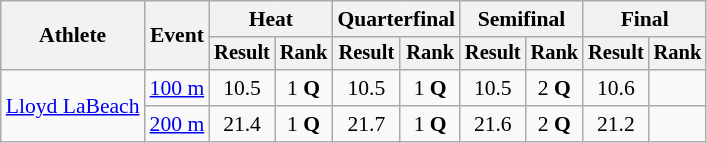<table class="wikitable" style="font-size:90%">
<tr>
<th rowspan=2>Athlete</th>
<th rowspan=2>Event</th>
<th colspan=2>Heat</th>
<th colspan=2>Quarterfinal</th>
<th colspan=2>Semifinal</th>
<th colspan=2>Final</th>
</tr>
<tr style="font-size:95%">
<th>Result</th>
<th>Rank</th>
<th>Result</th>
<th>Rank</th>
<th>Result</th>
<th>Rank</th>
<th>Result</th>
<th>Rank</th>
</tr>
<tr align=center>
<td align=left rowspan=2><a href='#'>Lloyd LaBeach</a></td>
<td align=left><a href='#'>100 m</a></td>
<td>10.5</td>
<td>1 <strong>Q</strong></td>
<td>10.5</td>
<td>1 <strong>Q</strong></td>
<td>10.5</td>
<td>2 <strong>Q</strong></td>
<td>10.6</td>
<td></td>
</tr>
<tr align=center>
<td align=left><a href='#'>200 m</a></td>
<td>21.4</td>
<td>1 <strong>Q</strong></td>
<td>21.7</td>
<td>1 <strong>Q</strong></td>
<td>21.6</td>
<td>2 <strong>Q</strong></td>
<td>21.2</td>
<td></td>
</tr>
</table>
